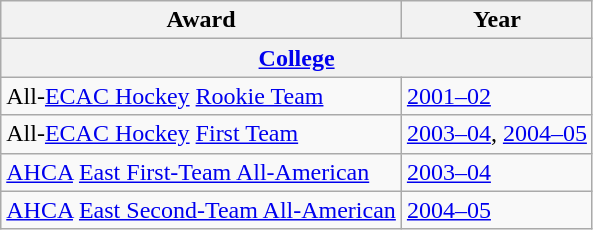<table class="wikitable">
<tr>
<th>Award</th>
<th>Year</th>
</tr>
<tr>
<th colspan="3"><a href='#'>College</a></th>
</tr>
<tr>
<td>All-<a href='#'>ECAC Hockey</a> <a href='#'>Rookie Team</a></td>
<td><a href='#'>2001–02</a></td>
</tr>
<tr>
<td>All-<a href='#'>ECAC Hockey</a> <a href='#'>First Team</a></td>
<td><a href='#'>2003–04</a>, <a href='#'>2004–05</a></td>
</tr>
<tr>
<td><a href='#'>AHCA</a> <a href='#'>East First-Team All-American</a></td>
<td><a href='#'>2003–04</a></td>
</tr>
<tr>
<td><a href='#'>AHCA</a> <a href='#'>East Second-Team All-American</a></td>
<td><a href='#'>2004–05</a></td>
</tr>
</table>
